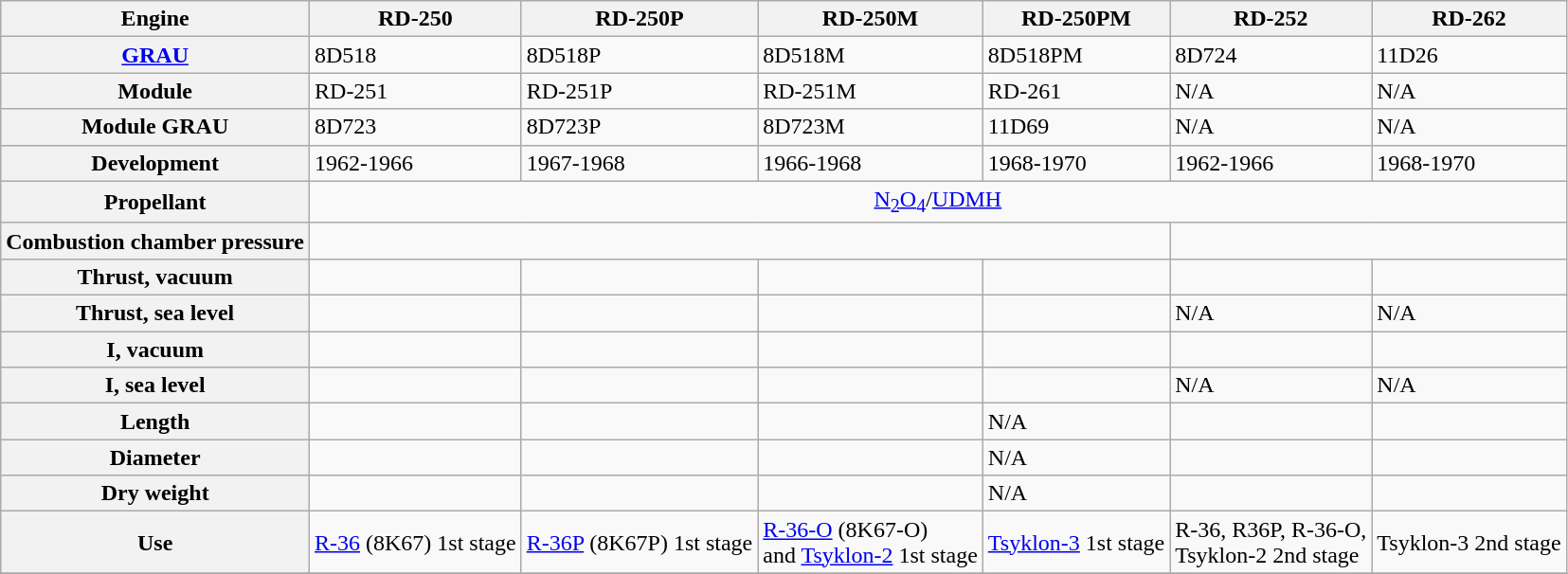<table class="wikitable" style="">
<tr>
<th>Engine</th>
<th>RD-250</th>
<th>RD-250P</th>
<th>RD-250M</th>
<th>RD-250PM</th>
<th>RD-252</th>
<th>RD-262</th>
</tr>
<tr>
<th><a href='#'>GRAU</a></th>
<td>8D518</td>
<td>8D518P</td>
<td>8D518M</td>
<td>8D518PM</td>
<td>8D724</td>
<td>11D26</td>
</tr>
<tr>
<th>Module</th>
<td>RD-251</td>
<td>RD-251P</td>
<td>RD-251M</td>
<td>RD-261</td>
<td>N/A</td>
<td>N/A</td>
</tr>
<tr>
<th>Module GRAU</th>
<td>8D723</td>
<td>8D723P</td>
<td>8D723M</td>
<td>11D69</td>
<td>N/A</td>
<td>N/A</td>
</tr>
<tr>
<th>Development</th>
<td>1962-1966</td>
<td>1967-1968</td>
<td>1966-1968</td>
<td>1968-1970</td>
<td>1962-1966</td>
<td>1968-1970</td>
</tr>
<tr>
<th>Propellant</th>
<td colspan="6" style="text-align: center;"><a href='#'>N<sub>2</sub>O<sub>4</sub></a>/<a href='#'>UDMH</a></td>
</tr>
<tr>
<th>Combustion chamber pressure</th>
<td colspan="4" style="text-align: center;"></td>
<td colspan="2" style="text-align: center;"></td>
</tr>
<tr>
<th>Thrust, vacuum</th>
<td></td>
<td></td>
<td></td>
<td></td>
<td></td>
<td></td>
</tr>
<tr>
<th>Thrust, sea level</th>
<td></td>
<td></td>
<td></td>
<td></td>
<td>N/A</td>
<td>N/A</td>
</tr>
<tr>
<th>I, vacuum</th>
<td></td>
<td></td>
<td></td>
<td></td>
<td></td>
<td></td>
</tr>
<tr>
<th>I, sea level</th>
<td></td>
<td></td>
<td></td>
<td></td>
<td>N/A</td>
<td>N/A</td>
</tr>
<tr>
<th>Length</th>
<td></td>
<td></td>
<td></td>
<td>N/A</td>
<td></td>
<td></td>
</tr>
<tr>
<th>Diameter</th>
<td></td>
<td></td>
<td></td>
<td>N/A</td>
<td></td>
<td></td>
</tr>
<tr>
<th>Dry weight</th>
<td></td>
<td></td>
<td></td>
<td>N/A</td>
<td></td>
<td></td>
</tr>
<tr>
<th>Use</th>
<td><a href='#'>R-36</a> (8K67) 1st stage</td>
<td><a href='#'>R-36P</a> (8K67P) 1st stage</td>
<td><a href='#'>R-36-O</a> (8K67-O)<br>and <a href='#'>Tsyklon-2</a> 1st stage</td>
<td><a href='#'>Tsyklon-3</a> 1st stage</td>
<td>R-36, R36P, R-36-O,<br>Tsyklon-2 2nd stage</td>
<td>Tsyklon-3 2nd stage</td>
</tr>
<tr>
</tr>
</table>
